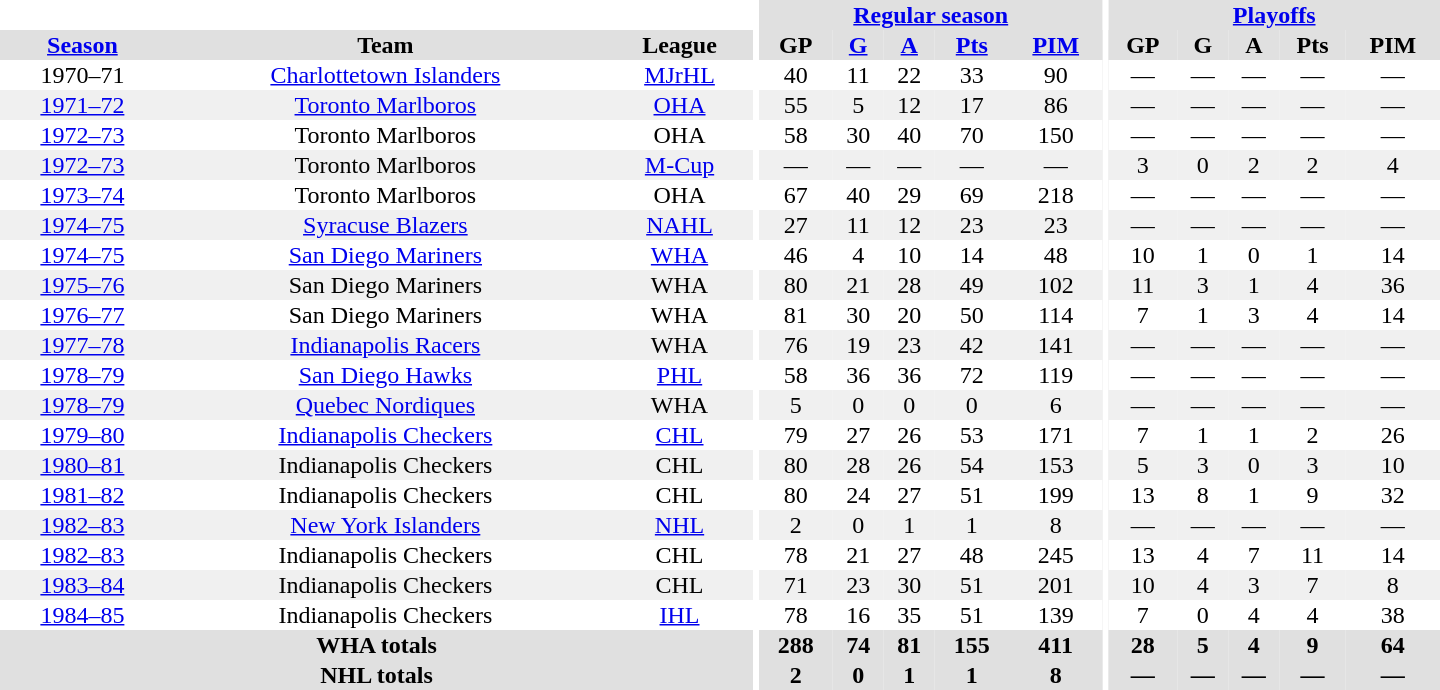<table border="0" cellpadding="1" cellspacing="0" style="text-align:center; width:60em">
<tr bgcolor="#e0e0e0">
<th colspan="3" bgcolor="#ffffff"></th>
<th rowspan="100" bgcolor="#ffffff"></th>
<th colspan="5"><a href='#'>Regular season</a></th>
<th rowspan="100" bgcolor="#ffffff"></th>
<th colspan="5"><a href='#'>Playoffs</a></th>
</tr>
<tr bgcolor="#e0e0e0">
<th><a href='#'>Season</a></th>
<th>Team</th>
<th>League</th>
<th>GP</th>
<th><a href='#'>G</a></th>
<th><a href='#'>A</a></th>
<th><a href='#'>Pts</a></th>
<th><a href='#'>PIM</a></th>
<th>GP</th>
<th>G</th>
<th>A</th>
<th>Pts</th>
<th>PIM</th>
</tr>
<tr>
<td>1970–71</td>
<td><a href='#'>Charlottetown Islanders</a></td>
<td><a href='#'>MJrHL</a></td>
<td>40</td>
<td>11</td>
<td>22</td>
<td>33</td>
<td>90</td>
<td>—</td>
<td>—</td>
<td>—</td>
<td>—</td>
<td>—</td>
</tr>
<tr bgcolor="#f0f0f0">
<td><a href='#'>1971–72</a></td>
<td><a href='#'>Toronto Marlboros</a></td>
<td><a href='#'>OHA</a></td>
<td>55</td>
<td>5</td>
<td>12</td>
<td>17</td>
<td>86</td>
<td>—</td>
<td>—</td>
<td>—</td>
<td>—</td>
<td>—</td>
</tr>
<tr>
<td><a href='#'>1972–73</a></td>
<td>Toronto Marlboros</td>
<td>OHA</td>
<td>58</td>
<td>30</td>
<td>40</td>
<td>70</td>
<td>150</td>
<td>—</td>
<td>—</td>
<td>—</td>
<td>—</td>
<td>—</td>
</tr>
<tr bgcolor="#f0f0f0">
<td><a href='#'>1972–73</a></td>
<td>Toronto Marlboros</td>
<td><a href='#'>M-Cup</a></td>
<td>—</td>
<td>—</td>
<td>—</td>
<td>—</td>
<td>—</td>
<td>3</td>
<td>0</td>
<td>2</td>
<td>2</td>
<td>4</td>
</tr>
<tr>
<td><a href='#'>1973–74</a></td>
<td>Toronto Marlboros</td>
<td>OHA</td>
<td>67</td>
<td>40</td>
<td>29</td>
<td>69</td>
<td>218</td>
<td>—</td>
<td>—</td>
<td>—</td>
<td>—</td>
<td>—</td>
</tr>
<tr bgcolor="#f0f0f0">
<td><a href='#'>1974–75</a></td>
<td><a href='#'>Syracuse Blazers</a></td>
<td><a href='#'>NAHL</a></td>
<td>27</td>
<td>11</td>
<td>12</td>
<td>23</td>
<td>23</td>
<td>—</td>
<td>—</td>
<td>—</td>
<td>—</td>
<td>—</td>
</tr>
<tr>
<td><a href='#'>1974–75</a></td>
<td><a href='#'>San Diego Mariners</a></td>
<td><a href='#'>WHA</a></td>
<td>46</td>
<td>4</td>
<td>10</td>
<td>14</td>
<td>48</td>
<td>10</td>
<td>1</td>
<td>0</td>
<td>1</td>
<td>14</td>
</tr>
<tr bgcolor="#f0f0f0">
<td><a href='#'>1975–76</a></td>
<td>San Diego Mariners</td>
<td>WHA</td>
<td>80</td>
<td>21</td>
<td>28</td>
<td>49</td>
<td>102</td>
<td>11</td>
<td>3</td>
<td>1</td>
<td>4</td>
<td>36</td>
</tr>
<tr>
<td><a href='#'>1976–77</a></td>
<td>San Diego Mariners</td>
<td>WHA</td>
<td>81</td>
<td>30</td>
<td>20</td>
<td>50</td>
<td>114</td>
<td>7</td>
<td>1</td>
<td>3</td>
<td>4</td>
<td>14</td>
</tr>
<tr bgcolor="#f0f0f0">
<td><a href='#'>1977–78</a></td>
<td><a href='#'>Indianapolis Racers</a></td>
<td>WHA</td>
<td>76</td>
<td>19</td>
<td>23</td>
<td>42</td>
<td>141</td>
<td>—</td>
<td>—</td>
<td>—</td>
<td>—</td>
<td>—</td>
</tr>
<tr>
<td><a href='#'>1978–79</a></td>
<td><a href='#'>San Diego Hawks</a></td>
<td><a href='#'>PHL</a></td>
<td>58</td>
<td>36</td>
<td>36</td>
<td>72</td>
<td>119</td>
<td>—</td>
<td>—</td>
<td>—</td>
<td>—</td>
<td>—</td>
</tr>
<tr bgcolor="#f0f0f0">
<td><a href='#'>1978–79</a></td>
<td><a href='#'>Quebec Nordiques</a></td>
<td>WHA</td>
<td>5</td>
<td>0</td>
<td>0</td>
<td>0</td>
<td>6</td>
<td>—</td>
<td>—</td>
<td>—</td>
<td>—</td>
<td>—</td>
</tr>
<tr>
<td><a href='#'>1979–80</a></td>
<td><a href='#'>Indianapolis Checkers</a></td>
<td><a href='#'>CHL</a></td>
<td>79</td>
<td>27</td>
<td>26</td>
<td>53</td>
<td>171</td>
<td>7</td>
<td>1</td>
<td>1</td>
<td>2</td>
<td>26</td>
</tr>
<tr bgcolor="#f0f0f0">
<td><a href='#'>1980–81</a></td>
<td>Indianapolis Checkers</td>
<td>CHL</td>
<td>80</td>
<td>28</td>
<td>26</td>
<td>54</td>
<td>153</td>
<td>5</td>
<td>3</td>
<td>0</td>
<td>3</td>
<td>10</td>
</tr>
<tr>
<td><a href='#'>1981–82</a></td>
<td>Indianapolis Checkers</td>
<td>CHL</td>
<td>80</td>
<td>24</td>
<td>27</td>
<td>51</td>
<td>199</td>
<td>13</td>
<td>8</td>
<td>1</td>
<td>9</td>
<td>32</td>
</tr>
<tr bgcolor="#f0f0f0">
<td><a href='#'>1982–83</a></td>
<td><a href='#'>New York Islanders</a></td>
<td><a href='#'>NHL</a></td>
<td>2</td>
<td>0</td>
<td>1</td>
<td>1</td>
<td>8</td>
<td>—</td>
<td>—</td>
<td>—</td>
<td>—</td>
<td>—</td>
</tr>
<tr>
<td><a href='#'>1982–83</a></td>
<td>Indianapolis Checkers</td>
<td>CHL</td>
<td>78</td>
<td>21</td>
<td>27</td>
<td>48</td>
<td>245</td>
<td>13</td>
<td>4</td>
<td>7</td>
<td>11</td>
<td>14</td>
</tr>
<tr bgcolor="#f0f0f0">
<td><a href='#'>1983–84</a></td>
<td>Indianapolis Checkers</td>
<td>CHL</td>
<td>71</td>
<td>23</td>
<td>30</td>
<td>51</td>
<td>201</td>
<td>10</td>
<td>4</td>
<td>3</td>
<td>7</td>
<td>8</td>
</tr>
<tr>
<td><a href='#'>1984–85</a></td>
<td>Indianapolis Checkers</td>
<td><a href='#'>IHL</a></td>
<td>78</td>
<td>16</td>
<td>35</td>
<td>51</td>
<td>139</td>
<td>7</td>
<td>0</td>
<td>4</td>
<td>4</td>
<td>38</td>
</tr>
<tr bgcolor="#e0e0e0">
<th colspan="3">WHA totals</th>
<th>288</th>
<th>74</th>
<th>81</th>
<th>155</th>
<th>411</th>
<th>28</th>
<th>5</th>
<th>4</th>
<th>9</th>
<th>64</th>
</tr>
<tr bgcolor="#e0e0e0">
<th colspan="3">NHL totals</th>
<th>2</th>
<th>0</th>
<th>1</th>
<th>1</th>
<th>8</th>
<th>—</th>
<th>—</th>
<th>—</th>
<th>—</th>
<th>—</th>
</tr>
</table>
